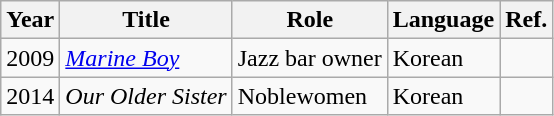<table class="wikitable">
<tr>
<th>Year</th>
<th>Title</th>
<th>Role</th>
<th>Language</th>
<th>Ref.</th>
</tr>
<tr>
<td>2009</td>
<td><em><a href='#'>Marine Boy</a></em></td>
<td>Jazz bar owner</td>
<td>Korean</td>
<td></td>
</tr>
<tr>
<td>2014</td>
<td><em>Our Older Sister</em></td>
<td>Noblewomen</td>
<td>Korean</td>
<td></td>
</tr>
</table>
